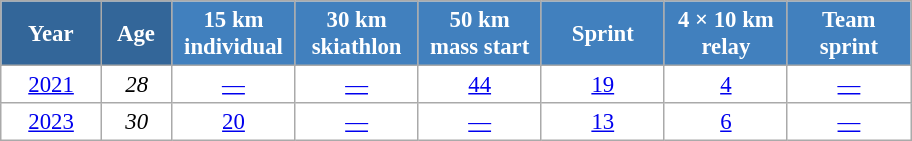<table class="wikitable" style="font-size:95%; text-align:center; border:grey solid 1px; border-collapse:collapse; background:#ffffff;">
<tr>
<th style="background-color:#369; color:white; width:60px;"> Year </th>
<th style="background-color:#369; color:white; width:40px;"> Age </th>
<th style="background-color:#4180be; color:white; width:75px;"> 15 km <br> individual </th>
<th style="background-color:#4180be; color:white; width:75px;"> 30 km <br> skiathlon </th>
<th style="background-color:#4180be; color:white; width:75px;"> 50 km <br> mass start </th>
<th style="background-color:#4180be; color:white; width:75px;"> Sprint </th>
<th style="background-color:#4180be; color:white; width:75px;"> 4 × 10 km <br> relay </th>
<th style="background-color:#4180be; color:white; width:75px;"> Team <br> sprint </th>
</tr>
<tr>
<td><a href='#'>2021</a></td>
<td><em>28</em></td>
<td><a href='#'>—</a></td>
<td><a href='#'>—</a></td>
<td><a href='#'>44</a></td>
<td><a href='#'>19</a></td>
<td><a href='#'>4</a></td>
<td><a href='#'>—</a></td>
</tr>
<tr>
<td><a href='#'>2023</a></td>
<td><em>30</em></td>
<td><a href='#'>20</a></td>
<td><a href='#'>—</a></td>
<td><a href='#'>—</a></td>
<td><a href='#'>13</a></td>
<td><a href='#'>6</a></td>
<td><a href='#'>—</a></td>
</tr>
</table>
